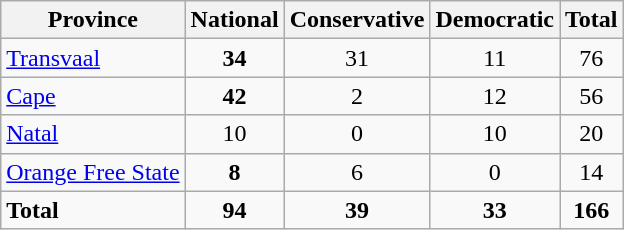<table class=wikitable style=text-align:center>
<tr>
<th>Province</th>
<th>National</th>
<th>Conservative</th>
<th>Democratic</th>
<th>Total</th>
</tr>
<tr>
<td align=left><a href='#'>Transvaal</a></td>
<td><strong>34</strong></td>
<td>31</td>
<td>11</td>
<td>76</td>
</tr>
<tr>
<td align=left><a href='#'>Cape</a></td>
<td><strong>42</strong></td>
<td>2</td>
<td>12</td>
<td>56</td>
</tr>
<tr>
<td align=left><a href='#'>Natal</a></td>
<td>10</td>
<td>0</td>
<td>10</td>
<td>20</td>
</tr>
<tr>
<td align=left><a href='#'>Orange Free State</a></td>
<td><strong>8</strong></td>
<td>6</td>
<td>0</td>
<td>14</td>
</tr>
<tr>
<td align=left><strong>Total</strong></td>
<td><strong>94</strong></td>
<td><strong>39</strong></td>
<td><strong>33</strong></td>
<td><strong>166</strong></td>
</tr>
</table>
